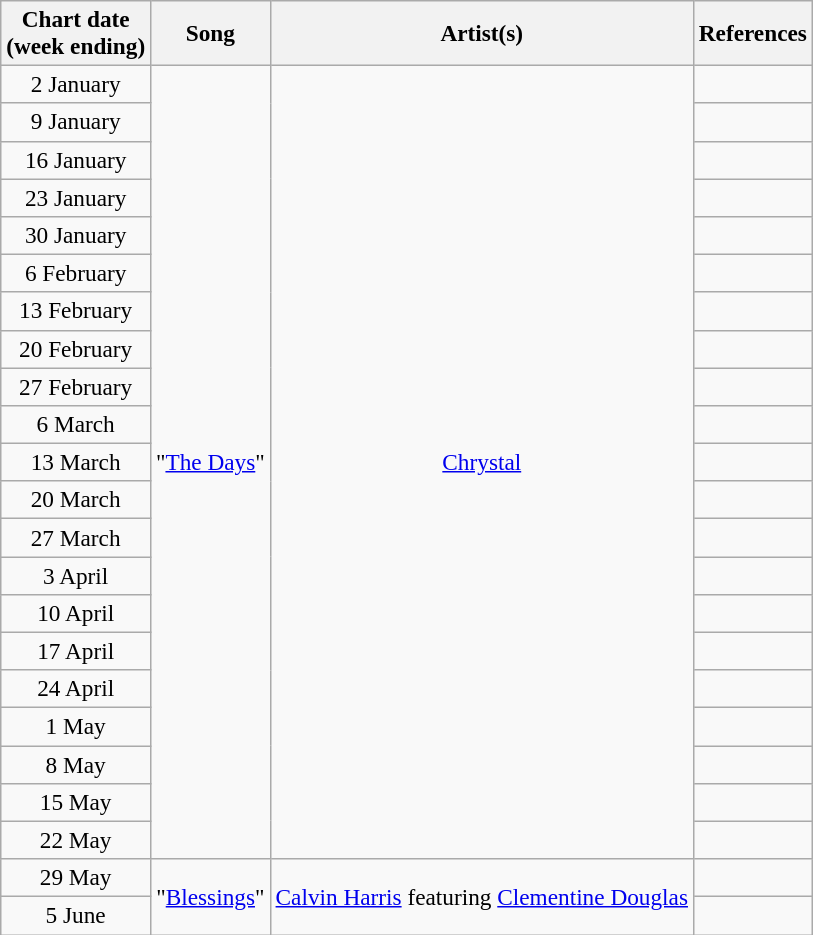<table class="wikitable" style="font-size:97%; text-align:center;">
<tr>
<th>Chart date<br>(week ending)</th>
<th>Song</th>
<th>Artist(s)</th>
<th>References</th>
</tr>
<tr>
<td>2 January</td>
<td rowspan=21>"<a href='#'>The Days</a>"</td>
<td rowspan=21><a href='#'>Chrystal</a></td>
<td></td>
</tr>
<tr>
<td>9 January</td>
<td></td>
</tr>
<tr>
<td>16 January</td>
<td></td>
</tr>
<tr>
<td>23 January</td>
<td></td>
</tr>
<tr>
<td>30 January</td>
<td></td>
</tr>
<tr>
<td>6 February</td>
<td></td>
</tr>
<tr>
<td>13 February</td>
<td></td>
</tr>
<tr>
<td>20 February</td>
<td></td>
</tr>
<tr>
<td>27 February</td>
<td></td>
</tr>
<tr>
<td>6 March</td>
<td></td>
</tr>
<tr>
<td>13 March</td>
<td></td>
</tr>
<tr>
<td>20 March</td>
<td></td>
</tr>
<tr>
<td>27 March</td>
<td></td>
</tr>
<tr>
<td>3 April</td>
<td></td>
</tr>
<tr>
<td>10 April</td>
<td></td>
</tr>
<tr>
<td>17 April</td>
<td></td>
</tr>
<tr>
<td>24 April</td>
<td></td>
</tr>
<tr>
<td>1 May</td>
<td></td>
</tr>
<tr>
<td>8 May</td>
<td></td>
</tr>
<tr>
<td>15 May</td>
<td></td>
</tr>
<tr>
<td>22 May</td>
<td></td>
</tr>
<tr>
<td>29 May</td>
<td rowspan=2>"<a href='#'>Blessings</a>"</td>
<td rowspan=2><a href='#'>Calvin Harris</a> featuring <a href='#'>Clementine Douglas</a></td>
<td></td>
</tr>
<tr>
<td>5 June</td>
<td></td>
</tr>
</table>
